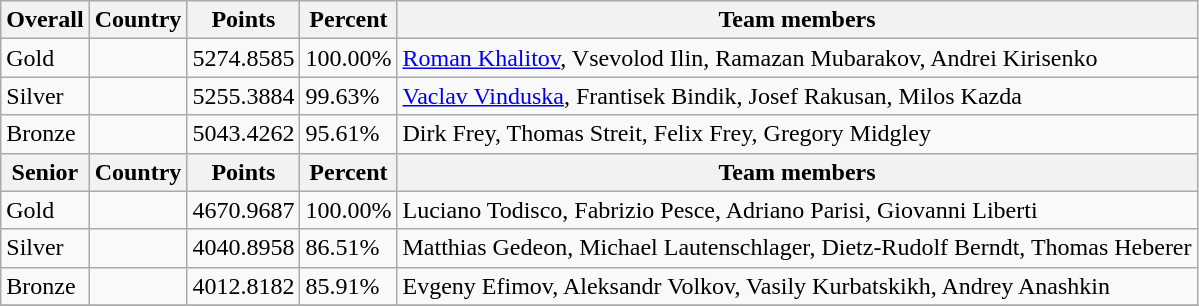<table class="wikitable sortable" style="text-align: left;">
<tr>
<th>Overall</th>
<th>Country</th>
<th>Points</th>
<th>Percent</th>
<th>Team members</th>
</tr>
<tr>
<td> Gold</td>
<td></td>
<td>5274.8585</td>
<td>100.00%</td>
<td><a href='#'>Roman Khalitov</a>, Vsevolod Ilin, Ramazan Mubarakov, Andrei Kirisenko</td>
</tr>
<tr>
<td> Silver</td>
<td></td>
<td>5255.3884</td>
<td>99.63%</td>
<td><a href='#'>Vaclav Vinduska</a>, Frantisek Bindik, Josef Rakusan, Milos Kazda</td>
</tr>
<tr>
<td> Bronze</td>
<td></td>
<td>5043.4262</td>
<td>95.61%</td>
<td>Dirk Frey, Thomas Streit, Felix Frey, Gregory Midgley</td>
</tr>
<tr>
<th>Senior</th>
<th>Country</th>
<th>Points</th>
<th>Percent</th>
<th>Team members</th>
</tr>
<tr>
<td> Gold</td>
<td></td>
<td>4670.9687</td>
<td>100.00%</td>
<td>Luciano Todisco, Fabrizio Pesce, Adriano Parisi, Giovanni Liberti</td>
</tr>
<tr>
<td> Silver</td>
<td></td>
<td>4040.8958</td>
<td>86.51%</td>
<td>Matthias Gedeon, Michael Lautenschlager, Dietz-Rudolf Berndt, Thomas Heberer</td>
</tr>
<tr>
<td> Bronze</td>
<td></td>
<td>4012.8182</td>
<td>85.91%</td>
<td>Evgeny Efimov, Aleksandr Volkov, Vasily Kurbatskikh, Andrey Anashkin</td>
</tr>
<tr>
</tr>
</table>
